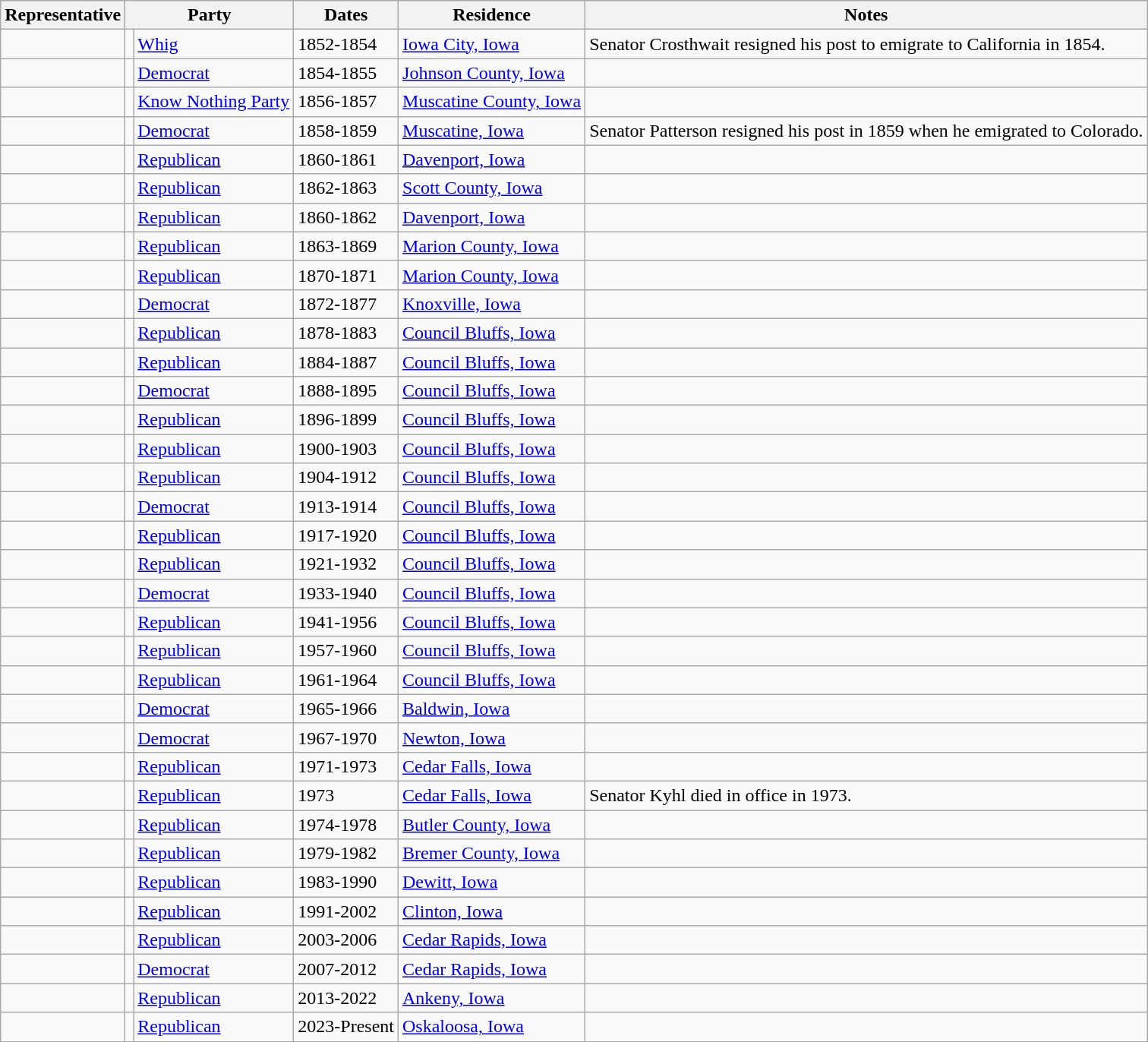<table class="sortable wikitable">
<tr valign=bottom>
<th>Representative</th>
<th colspan="2">Party</th>
<th>Dates</th>
<th>Residence</th>
<th>Notes</th>
</tr>
<tr>
<td></td>
<td bgcolor=></td>
<td><a href='#'>Whig</a></td>
<td>1852-1854</td>
<td><a href='#'>Iowa City, Iowa</a></td>
<td>Senator Crosthwait resigned his post to emigrate to California in 1854.</td>
</tr>
<tr>
<td></td>
<td bgcolor=></td>
<td><a href='#'>Democrat</a></td>
<td>1854-1855</td>
<td><a href='#'>Johnson County, Iowa</a></td>
<td></td>
</tr>
<tr>
<td></td>
<td bgcolor=></td>
<td><a href='#'>Know Nothing Party</a></td>
<td>1856-1857</td>
<td><a href='#'>Muscatine County, Iowa</a></td>
<td></td>
</tr>
<tr>
<td></td>
<td bgcolor=></td>
<td><a href='#'>Democrat</a></td>
<td>1858-1859</td>
<td><a href='#'>Muscatine, Iowa</a></td>
<td>Senator Patterson resigned his post in 1859 when he emigrated to Colorado.</td>
</tr>
<tr>
<td></td>
<td bgcolor=></td>
<td><a href='#'>Republican</a></td>
<td>1860-1861</td>
<td><a href='#'>Davenport, Iowa</a></td>
<td></td>
</tr>
<tr>
<td></td>
<td bgcolor=></td>
<td><a href='#'>Republican</a></td>
<td>1862-1863</td>
<td><a href='#'>Scott County, Iowa</a></td>
<td></td>
</tr>
<tr>
<td></td>
<td bgcolor=></td>
<td><a href='#'>Republican</a></td>
<td>1860-1862</td>
<td><a href='#'>Davenport, Iowa</a></td>
<td></td>
</tr>
<tr>
<td></td>
<td bgcolor=></td>
<td><a href='#'>Republican</a></td>
<td>1863-1869</td>
<td><a href='#'>Marion County, Iowa</a></td>
<td></td>
</tr>
<tr>
<td></td>
<td bgcolor=></td>
<td><a href='#'>Republican</a></td>
<td>1870-1871</td>
<td><a href='#'>Marion County, Iowa</a></td>
<td></td>
</tr>
<tr>
<td></td>
<td bgcolor=></td>
<td><a href='#'>Democrat</a></td>
<td>1872-1877</td>
<td><a href='#'>Knoxville, Iowa</a></td>
<td></td>
</tr>
<tr>
<td></td>
<td bgcolor=></td>
<td><a href='#'>Republican</a></td>
<td>1878-1883</td>
<td><a href='#'>Council Bluffs, Iowa</a></td>
<td></td>
</tr>
<tr>
<td></td>
<td bgcolor=></td>
<td><a href='#'>Republican</a></td>
<td>1884-1887</td>
<td><a href='#'>Council Bluffs, Iowa</a></td>
<td></td>
</tr>
<tr>
<td></td>
<td bgcolor=></td>
<td><a href='#'>Democrat</a></td>
<td>1888-1895</td>
<td><a href='#'>Council Bluffs, Iowa</a></td>
<td></td>
</tr>
<tr>
<td></td>
<td bgcolor=></td>
<td><a href='#'>Republican</a></td>
<td>1896-1899</td>
<td><a href='#'>Council Bluffs, Iowa</a></td>
<td></td>
</tr>
<tr>
<td></td>
<td bgcolor=></td>
<td><a href='#'>Republican</a></td>
<td>1900-1903</td>
<td><a href='#'>Council Bluffs, Iowa</a></td>
<td></td>
</tr>
<tr>
<td></td>
<td bgcolor=></td>
<td><a href='#'>Republican</a></td>
<td>1904-1912</td>
<td><a href='#'>Council Bluffs, Iowa</a></td>
<td></td>
</tr>
<tr>
<td></td>
<td bgcolor=></td>
<td><a href='#'>Democrat</a></td>
<td>1913-1914</td>
<td><a href='#'>Council Bluffs, Iowa</a></td>
<td></td>
</tr>
<tr>
<td></td>
<td bgcolor=></td>
<td><a href='#'>Republican</a></td>
<td>1917-1920</td>
<td><a href='#'>Council Bluffs, Iowa</a></td>
<td></td>
</tr>
<tr>
<td></td>
<td bgcolor=></td>
<td><a href='#'>Republican</a></td>
<td>1921-1932</td>
<td><a href='#'>Council Bluffs, Iowa</a></td>
<td></td>
</tr>
<tr>
<td></td>
<td bgcolor=></td>
<td><a href='#'>Democrat</a></td>
<td>1933-1940</td>
<td><a href='#'>Council Bluffs, Iowa</a></td>
<td></td>
</tr>
<tr>
<td></td>
<td bgcolor=></td>
<td><a href='#'>Republican</a></td>
<td>1941-1956</td>
<td><a href='#'>Council Bluffs, Iowa</a></td>
<td></td>
</tr>
<tr>
<td></td>
<td bgcolor=></td>
<td><a href='#'>Republican</a></td>
<td>1957-1960</td>
<td><a href='#'>Council Bluffs, Iowa</a></td>
<td></td>
</tr>
<tr>
<td></td>
<td bgcolor=></td>
<td><a href='#'>Republican</a></td>
<td>1961-1964</td>
<td><a href='#'>Council Bluffs, Iowa</a></td>
<td></td>
</tr>
<tr>
<td></td>
<td bgcolor=></td>
<td><a href='#'>Democrat</a></td>
<td>1965-1966</td>
<td><a href='#'>Baldwin, Iowa</a></td>
<td></td>
</tr>
<tr>
<td></td>
<td bgcolor=></td>
<td><a href='#'>Democrat</a></td>
<td>1967-1970</td>
<td><a href='#'>Newton, Iowa</a></td>
<td></td>
</tr>
<tr>
<td></td>
<td bgcolor=></td>
<td><a href='#'>Republican</a></td>
<td>1971-1973</td>
<td><a href='#'>Cedar Falls, Iowa</a></td>
<td></td>
</tr>
<tr>
<td></td>
<td bgcolor=></td>
<td><a href='#'>Republican</a></td>
<td>1973</td>
<td><a href='#'>Cedar Falls, Iowa</a></td>
<td>Senator Kyhl died in office in 1973.</td>
</tr>
<tr>
<td></td>
<td bgcolor=></td>
<td><a href='#'>Republican</a></td>
<td>1974-1978</td>
<td><a href='#'>Butler County, Iowa</a></td>
<td></td>
</tr>
<tr>
<td></td>
<td bgcolor=></td>
<td><a href='#'>Republican</a></td>
<td>1979-1982</td>
<td><a href='#'>Bremer County, Iowa</a></td>
<td></td>
</tr>
<tr>
<td></td>
<td bgcolor=></td>
<td><a href='#'>Republican</a></td>
<td>1983-1990</td>
<td><a href='#'>Dewitt, Iowa</a></td>
<td></td>
</tr>
<tr>
<td></td>
<td bgcolor=></td>
<td><a href='#'>Republican</a></td>
<td>1991-2002</td>
<td><a href='#'>Clinton, Iowa</a></td>
<td></td>
</tr>
<tr>
<td></td>
<td bgcolor=></td>
<td><a href='#'>Republican</a></td>
<td>2003-2006</td>
<td><a href='#'>Cedar Rapids, Iowa</a></td>
<td></td>
</tr>
<tr>
<td></td>
<td bgcolor=></td>
<td><a href='#'>Democrat</a></td>
<td>2007-2012</td>
<td><a href='#'>Cedar Rapids, Iowa</a></td>
<td></td>
</tr>
<tr>
<td></td>
<td bgcolor=></td>
<td><a href='#'>Republican</a></td>
<td>2013-2022</td>
<td><a href='#'>Ankeny, Iowa</a></td>
<td></td>
</tr>
<tr>
<td></td>
<td bgcolor=></td>
<td><a href='#'>Republican</a></td>
<td>2023-Present</td>
<td><a href='#'>Oskaloosa, Iowa</a></td>
<td></td>
</tr>
<tr>
</tr>
</table>
